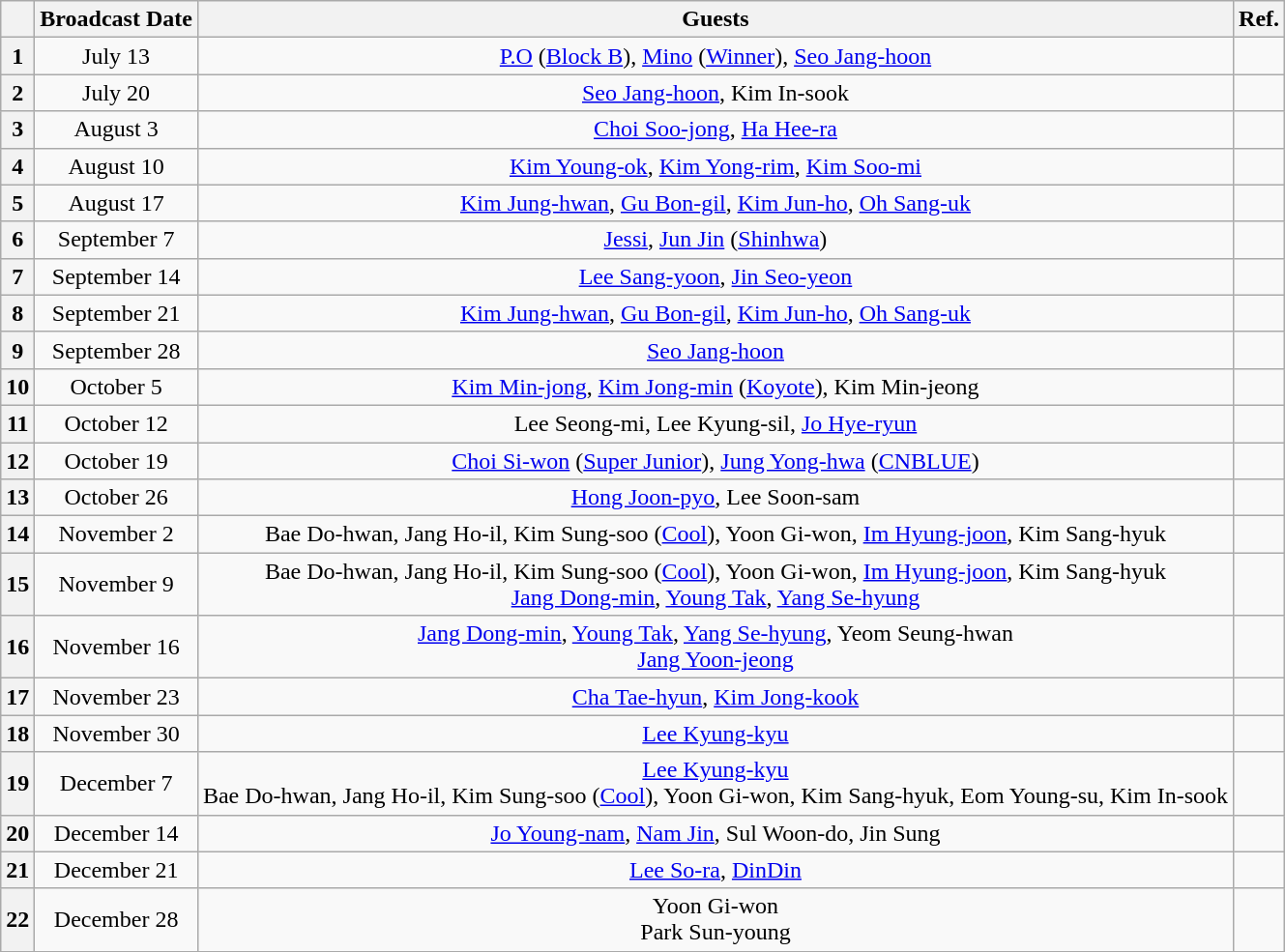<table Class ="wikitable" style="text-align:center;">
<tr>
<th></th>
<th>Broadcast Date</th>
<th>Guests</th>
<th>Ref.</th>
</tr>
<tr>
<th>1</th>
<td>July 13</td>
<td><a href='#'>P.O</a> (<a href='#'>Block B</a>), <a href='#'>Mino</a> (<a href='#'>Winner</a>), <a href='#'>Seo Jang-hoon</a></td>
<td></td>
</tr>
<tr>
<th>2</th>
<td>July 20</td>
<td><a href='#'>Seo Jang-hoon</a>, Kim In-sook</td>
<td></td>
</tr>
<tr>
<th>3</th>
<td>August 3</td>
<td><a href='#'>Choi Soo-jong</a>, <a href='#'>Ha Hee-ra</a></td>
<td></td>
</tr>
<tr>
<th>4</th>
<td>August 10</td>
<td><a href='#'>Kim Young-ok</a>, <a href='#'>Kim Yong-rim</a>, <a href='#'>Kim Soo-mi</a></td>
<td></td>
</tr>
<tr>
<th>5</th>
<td>August 17</td>
<td><a href='#'>Kim Jung-hwan</a>, <a href='#'>Gu Bon-gil</a>, <a href='#'>Kim Jun-ho</a>, <a href='#'>Oh Sang-uk</a></td>
<td></td>
</tr>
<tr>
<th>6</th>
<td>September 7</td>
<td><a href='#'>Jessi</a>, <a href='#'>Jun Jin</a> (<a href='#'>Shinhwa</a>)</td>
<td></td>
</tr>
<tr>
<th>7</th>
<td>September 14</td>
<td><a href='#'>Lee Sang-yoon</a>, <a href='#'>Jin Seo-yeon</a></td>
<td></td>
</tr>
<tr>
<th>8</th>
<td>September 21</td>
<td><a href='#'>Kim Jung-hwan</a>, <a href='#'>Gu Bon-gil</a>, <a href='#'>Kim Jun-ho</a>, <a href='#'>Oh Sang-uk</a></td>
<td></td>
</tr>
<tr>
<th>9</th>
<td>September 28</td>
<td><a href='#'>Seo Jang-hoon</a></td>
<td></td>
</tr>
<tr>
<th>10</th>
<td>October 5</td>
<td><a href='#'>Kim Min-jong</a>, <a href='#'>Kim Jong-min</a> (<a href='#'>Koyote</a>), Kim Min-jeong</td>
<td></td>
</tr>
<tr>
<th>11</th>
<td>October 12</td>
<td>Lee Seong-mi, Lee Kyung-sil, <a href='#'>Jo Hye-ryun</a></td>
<td></td>
</tr>
<tr>
<th>12</th>
<td>October 19</td>
<td><a href='#'>Choi Si-won</a> (<a href='#'>Super Junior</a>), <a href='#'>Jung Yong-hwa</a> (<a href='#'>CNBLUE</a>)</td>
<td></td>
</tr>
<tr>
<th>13</th>
<td>October 26</td>
<td><a href='#'>Hong Joon-pyo</a>, Lee Soon-sam</td>
<td></td>
</tr>
<tr>
<th>14</th>
<td>November 2</td>
<td>Bae Do-hwan, Jang Ho-il, Kim Sung-soo (<a href='#'>Cool</a>), Yoon Gi-won, <a href='#'>Im Hyung-joon</a>, Kim Sang-hyuk</td>
<td></td>
</tr>
<tr>
<th>15</th>
<td>November 9</td>
<td>Bae Do-hwan, Jang Ho-il, Kim Sung-soo (<a href='#'>Cool</a>), Yoon Gi-won, <a href='#'>Im Hyung-joon</a>, Kim Sang-hyuk<br><a href='#'>Jang Dong-min</a>, <a href='#'>Young Tak</a>, <a href='#'>Yang Se-hyung</a></td>
<td></td>
</tr>
<tr>
<th>16</th>
<td>November 16</td>
<td><a href='#'>Jang Dong-min</a>, <a href='#'>Young Tak</a>, <a href='#'>Yang Se-hyung</a>, Yeom Seung-hwan<br><a href='#'>Jang Yoon-jeong</a></td>
<td></td>
</tr>
<tr>
<th>17</th>
<td>November 23</td>
<td><a href='#'>Cha Tae-hyun</a>, <a href='#'>Kim Jong-kook</a></td>
<td></td>
</tr>
<tr>
<th>18</th>
<td>November 30</td>
<td><a href='#'>Lee Kyung-kyu</a></td>
<td></td>
</tr>
<tr>
<th>19</th>
<td>December 7</td>
<td><a href='#'>Lee Kyung-kyu</a><br>Bae Do-hwan, Jang Ho-il, Kim Sung-soo (<a href='#'>Cool</a>), Yoon Gi-won, Kim Sang-hyuk, Eom Young-su, Kim In-sook</td>
<td></td>
</tr>
<tr>
<th>20</th>
<td>December 14</td>
<td><a href='#'>Jo Young-nam</a>, <a href='#'>Nam Jin</a>, Sul Woon-do, Jin Sung</td>
<td></td>
</tr>
<tr>
<th>21</th>
<td>December 21</td>
<td><a href='#'>Lee So-ra</a>, <a href='#'>DinDin</a></td>
<td></td>
</tr>
<tr>
<th>22</th>
<td>December 28</td>
<td>Yoon Gi-won<br>Park Sun-young</td>
<td></td>
</tr>
<tr>
</tr>
</table>
